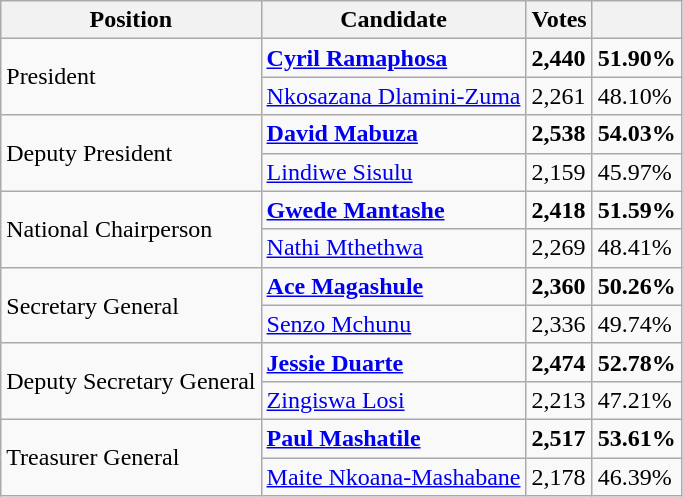<table class="wikitable">
<tr>
<th>Position</th>
<th>Candidate</th>
<th>Votes</th>
<th></th>
</tr>
<tr>
<td rowspan="2">President</td>
<td><strong><a href='#'>Cyril Ramaphosa</a></strong></td>
<td><strong>2,440</strong></td>
<td><strong>51.90%</strong></td>
</tr>
<tr>
<td><a href='#'>Nkosazana Dlamini-Zuma</a></td>
<td>2,261</td>
<td>48.10%</td>
</tr>
<tr>
<td rowspan="2">Deputy President</td>
<td><strong><a href='#'>David Mabuza</a></strong></td>
<td><strong>2,538</strong></td>
<td><strong>54.03%</strong></td>
</tr>
<tr>
<td><a href='#'>Lindiwe Sisulu</a></td>
<td>2,159</td>
<td>45.97%</td>
</tr>
<tr>
<td rowspan="2">National Chairperson</td>
<td><strong><a href='#'>Gwede Mantashe</a></strong></td>
<td><strong>2,418</strong></td>
<td><strong>51.59%</strong></td>
</tr>
<tr>
<td><a href='#'>Nathi Mthethwa</a></td>
<td>2,269</td>
<td>48.41%</td>
</tr>
<tr>
<td rowspan="2">Secretary General</td>
<td><strong><a href='#'>Ace Magashule</a></strong></td>
<td><strong>2,360</strong></td>
<td><strong>50.26%</strong></td>
</tr>
<tr>
<td><a href='#'>Senzo Mchunu</a></td>
<td>2,336</td>
<td>49.74%</td>
</tr>
<tr>
<td rowspan="2">Deputy Secretary General</td>
<td><strong><a href='#'>Jessie Duarte</a></strong></td>
<td><strong>2,474</strong></td>
<td><strong>52.78%</strong></td>
</tr>
<tr>
<td><a href='#'>Zingiswa Losi</a></td>
<td>2,213</td>
<td>47.21%</td>
</tr>
<tr>
<td rowspan="2">Treasurer General</td>
<td><strong><a href='#'>Paul Mashatile</a></strong></td>
<td><strong>2,517</strong></td>
<td><strong>53.61%</strong></td>
</tr>
<tr>
<td><a href='#'>Maite Nkoana-Mashabane</a></td>
<td>2,178</td>
<td>46.39%</td>
</tr>
</table>
